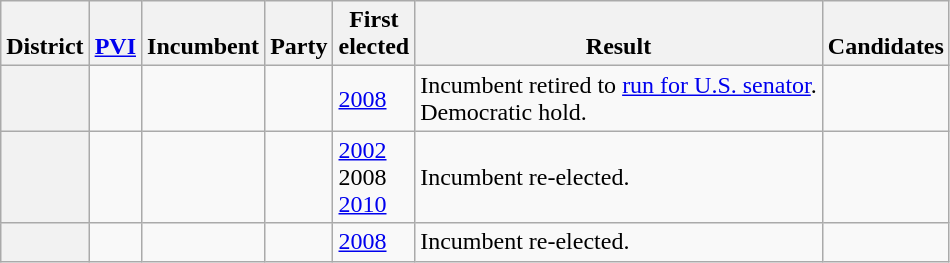<table class="wikitable sortable">
<tr valign=bottom>
<th>District</th>
<th><a href='#'>PVI</a></th>
<th>Incumbent</th>
<th>Party</th>
<th>First<br>elected</th>
<th>Result</th>
<th>Candidates</th>
</tr>
<tr>
<th></th>
<td></td>
<td></td>
<td></td>
<td><a href='#'>2008</a></td>
<td>Incumbent retired to <a href='#'>run for U.S. senator</a>.<br>Democratic hold.</td>
<td nowrap></td>
</tr>
<tr>
<th></th>
<td></td>
<td></td>
<td></td>
<td><a href='#'>2002</a><br>2008 <br><a href='#'>2010</a></td>
<td>Incumbent re-elected.</td>
<td nowrap></td>
</tr>
<tr>
<th></th>
<td></td>
<td></td>
<td></td>
<td><a href='#'>2008</a></td>
<td>Incumbent re-elected.</td>
<td nowrap></td>
</tr>
</table>
